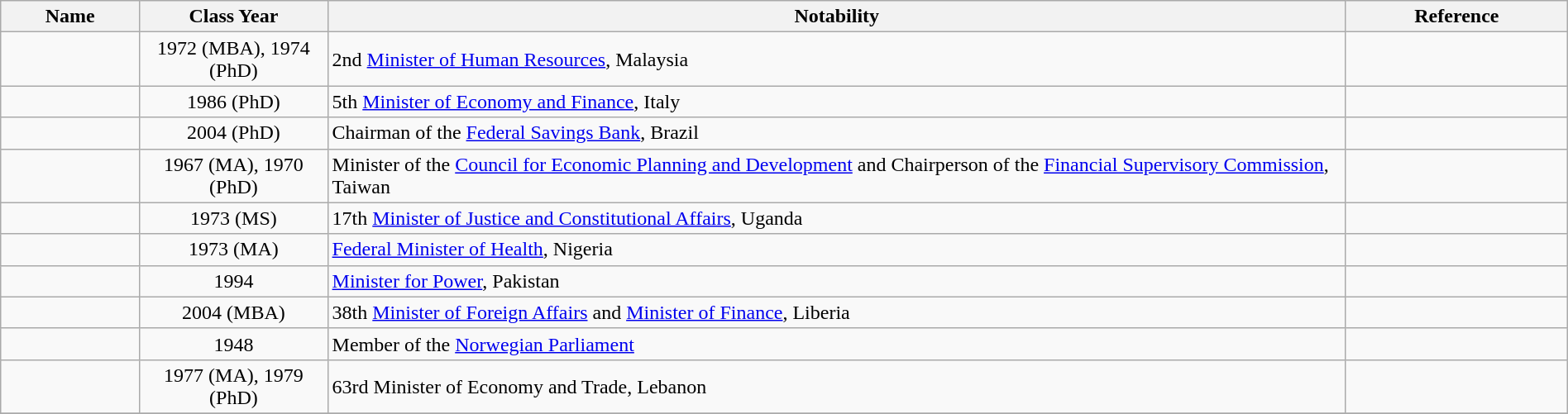<table class="wikitable sortable" style="width:100%">
<tr>
<th style="width:*;">Name</th>
<th style="width:12%;">Class Year</th>
<th style="width:65%;" class="unsortable">Notability</th>
<th style="width:*;" class="unsortable">Reference</th>
</tr>
<tr>
<td></td>
<td style="text-align:center;">1972 (MBA), 1974 (PhD)</td>
<td>2nd <a href='#'>Minister of Human Resources</a>, Malaysia</td>
<td style="text-align:center;"></td>
</tr>
<tr>
<td></td>
<td style="text-align:center;">1986 (PhD)</td>
<td>5th <a href='#'>Minister of Economy and Finance</a>, Italy</td>
<td style="text-align:center;"></td>
</tr>
<tr>
<td></td>
<td style="text-align:center;">2004 (PhD)</td>
<td>Chairman of the <a href='#'>Federal Savings Bank</a>, Brazil</td>
<td style="text-align:center;"></td>
</tr>
<tr>
<td></td>
<td style="text-align:center;">1967 (MA), 1970 (PhD)</td>
<td>Minister of the <a href='#'>Council for Economic Planning and Development</a> and Chairperson of the <a href='#'>Financial Supervisory Commission</a>, Taiwan</td>
<td style="text-align:center;"></td>
</tr>
<tr>
<td></td>
<td style="text-align:center;">1973 (MS)</td>
<td>17th <a href='#'>Minister of Justice and Constitutional Affairs</a>, Uganda</td>
<td style="text-align:center;"></td>
</tr>
<tr>
<td></td>
<td style="text-align:center;">1973 (MA)</td>
<td><a href='#'>Federal Minister of Health</a>, Nigeria</td>
<td style="text-align:center;"></td>
</tr>
<tr>
<td></td>
<td style="text-align:center;">1994</td>
<td><a href='#'>Minister for Power</a>, Pakistan</td>
<td style="text-align:center;"></td>
</tr>
<tr>
<td></td>
<td style="text-align:center;">2004 (MBA)</td>
<td>38th <a href='#'>Minister of Foreign Affairs</a> and <a href='#'>Minister of Finance</a>, Liberia</td>
<td style="text-align:center;"></td>
</tr>
<tr>
<td></td>
<td style="text-align:center;">1948</td>
<td>Member of the <a href='#'>Norwegian Parliament</a></td>
<td style="text-align:center;"></td>
</tr>
<tr>
<td></td>
<td style="text-align:center;">1977 (MA), 1979 (PhD)</td>
<td>63rd Minister of Economy and Trade, Lebanon</td>
<td style="text-align:center;"></td>
</tr>
<tr>
</tr>
</table>
